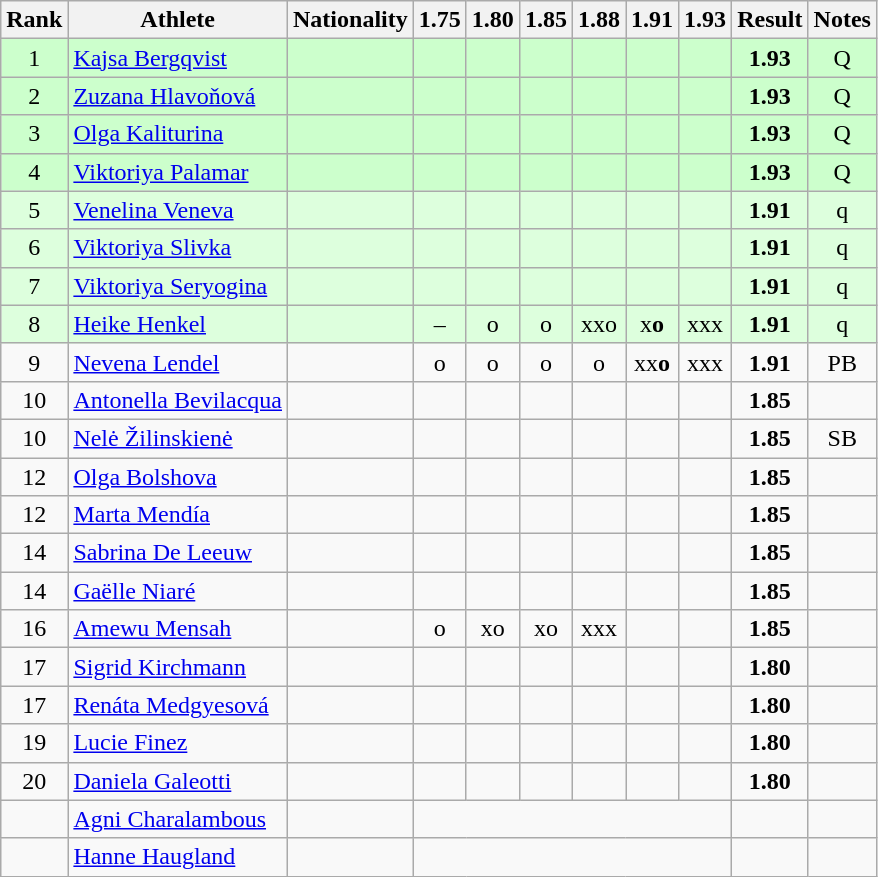<table class="wikitable sortable" style="text-align:center">
<tr>
<th>Rank</th>
<th>Athlete</th>
<th>Nationality</th>
<th>1.75</th>
<th>1.80</th>
<th>1.85</th>
<th>1.88</th>
<th>1.91</th>
<th>1.93</th>
<th>Result</th>
<th>Notes</th>
</tr>
<tr bgcolor=ccffcc>
<td>1</td>
<td align="left"><a href='#'>Kajsa Bergqvist</a></td>
<td align=left></td>
<td></td>
<td></td>
<td></td>
<td></td>
<td></td>
<td></td>
<td><strong>1.93</strong></td>
<td>Q</td>
</tr>
<tr bgcolor=ccffcc>
<td>2</td>
<td align="left"><a href='#'>Zuzana Hlavoňová</a></td>
<td align=left></td>
<td></td>
<td></td>
<td></td>
<td></td>
<td></td>
<td></td>
<td><strong>1.93</strong></td>
<td>Q</td>
</tr>
<tr bgcolor=ccffcc>
<td>3</td>
<td align="left"><a href='#'>Olga Kaliturina</a></td>
<td align=left></td>
<td></td>
<td></td>
<td></td>
<td></td>
<td></td>
<td></td>
<td><strong>1.93</strong></td>
<td>Q</td>
</tr>
<tr bgcolor=ccffcc>
<td>4</td>
<td align="left"><a href='#'>Viktoriya Palamar</a></td>
<td align=left></td>
<td></td>
<td></td>
<td></td>
<td></td>
<td></td>
<td></td>
<td><strong>1.93</strong></td>
<td>Q</td>
</tr>
<tr bgcolor=ddffdd>
<td>5</td>
<td align="left"><a href='#'>Venelina Veneva</a></td>
<td align=left></td>
<td></td>
<td></td>
<td></td>
<td></td>
<td></td>
<td></td>
<td><strong>1.91</strong></td>
<td>q</td>
</tr>
<tr bgcolor=ddffdd>
<td>6</td>
<td align="left"><a href='#'>Viktoriya Slivka</a></td>
<td align=left></td>
<td></td>
<td></td>
<td></td>
<td></td>
<td></td>
<td></td>
<td><strong>1.91</strong></td>
<td>q</td>
</tr>
<tr bgcolor=ddffdd>
<td>7</td>
<td align="left"><a href='#'>Viktoriya Seryogina</a></td>
<td align=left></td>
<td></td>
<td></td>
<td></td>
<td></td>
<td></td>
<td></td>
<td><strong>1.91</strong></td>
<td>q</td>
</tr>
<tr bgcolor=ddffdd>
<td>8</td>
<td align="left"><a href='#'>Heike Henkel</a></td>
<td align=left></td>
<td>–</td>
<td>o</td>
<td>o</td>
<td>xxo</td>
<td>x<strong>o</strong></td>
<td>xxx</td>
<td><strong>1.91</strong></td>
<td>q</td>
</tr>
<tr>
<td>9</td>
<td align="left"><a href='#'>Nevena Lendel</a></td>
<td align=left></td>
<td>o</td>
<td>o</td>
<td>o</td>
<td>o</td>
<td>xx<strong>o</strong></td>
<td>xxx</td>
<td><strong>1.91</strong></td>
<td>PB</td>
</tr>
<tr>
<td>10</td>
<td align="left"><a href='#'>Antonella Bevilacqua</a></td>
<td align=left></td>
<td></td>
<td></td>
<td></td>
<td></td>
<td></td>
<td></td>
<td><strong>1.85</strong></td>
<td></td>
</tr>
<tr>
<td>10</td>
<td align="left"><a href='#'>Nelė Žilinskienė</a></td>
<td align=left></td>
<td></td>
<td></td>
<td></td>
<td></td>
<td></td>
<td></td>
<td><strong>1.85</strong></td>
<td>SB</td>
</tr>
<tr>
<td>12</td>
<td align="left"><a href='#'>Olga Bolshova</a></td>
<td align=left></td>
<td></td>
<td></td>
<td></td>
<td></td>
<td></td>
<td></td>
<td><strong>1.85</strong></td>
<td></td>
</tr>
<tr>
<td>12</td>
<td align="left"><a href='#'>Marta Mendía</a></td>
<td align=left></td>
<td></td>
<td></td>
<td></td>
<td></td>
<td></td>
<td></td>
<td><strong>1.85</strong></td>
<td></td>
</tr>
<tr>
<td>14</td>
<td align="left"><a href='#'>Sabrina De Leeuw</a></td>
<td align=left></td>
<td></td>
<td></td>
<td></td>
<td></td>
<td></td>
<td></td>
<td><strong>1.85</strong></td>
<td></td>
</tr>
<tr>
<td>14</td>
<td align="left"><a href='#'>Gaëlle Niaré</a></td>
<td align=left></td>
<td></td>
<td></td>
<td></td>
<td></td>
<td></td>
<td></td>
<td><strong>1.85</strong></td>
<td></td>
</tr>
<tr>
<td>16</td>
<td align="left"><a href='#'>Amewu Mensah</a></td>
<td align=left></td>
<td>o</td>
<td>xo</td>
<td>xo</td>
<td>xxx</td>
<td></td>
<td></td>
<td><strong>1.85</strong></td>
<td></td>
</tr>
<tr>
<td>17</td>
<td align="left"><a href='#'>Sigrid Kirchmann</a></td>
<td align=left></td>
<td></td>
<td></td>
<td></td>
<td></td>
<td></td>
<td></td>
<td><strong>1.80</strong></td>
<td></td>
</tr>
<tr>
<td>17</td>
<td align="left"><a href='#'>Renáta Medgyesová</a></td>
<td align=left></td>
<td></td>
<td></td>
<td></td>
<td></td>
<td></td>
<td></td>
<td><strong>1.80</strong></td>
<td></td>
</tr>
<tr>
<td>19</td>
<td align="left"><a href='#'>Lucie Finez</a></td>
<td align=left></td>
<td></td>
<td></td>
<td></td>
<td></td>
<td></td>
<td></td>
<td><strong>1.80</strong></td>
<td></td>
</tr>
<tr>
<td>20</td>
<td align="left"><a href='#'>Daniela Galeotti</a></td>
<td align=left></td>
<td></td>
<td></td>
<td></td>
<td></td>
<td></td>
<td></td>
<td><strong>1.80</strong></td>
<td></td>
</tr>
<tr>
<td></td>
<td align="left"><a href='#'>Agni Charalambous</a></td>
<td align=left></td>
<td colspan=6></td>
<td><strong></strong></td>
<td></td>
</tr>
<tr>
<td></td>
<td align="left"><a href='#'>Hanne Haugland</a></td>
<td align=left></td>
<td colspan=6></td>
<td><strong></strong></td>
<td></td>
</tr>
</table>
